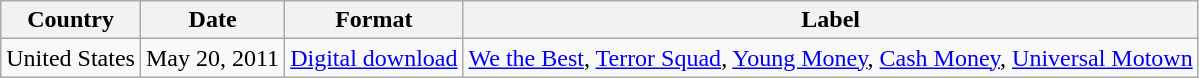<table class="wikitable">
<tr>
<th scope="col">Country</th>
<th scope="col">Date</th>
<th scope="col">Format</th>
<th scope="col">Label</th>
</tr>
<tr>
<td>United States</td>
<td>May 20, 2011</td>
<td><a href='#'>Digital download</a></td>
<td><a href='#'>We the Best</a>, <a href='#'>Terror Squad</a>, <a href='#'>Young Money</a>, <a href='#'>Cash Money</a>, <a href='#'>Universal Motown</a></td>
</tr>
</table>
